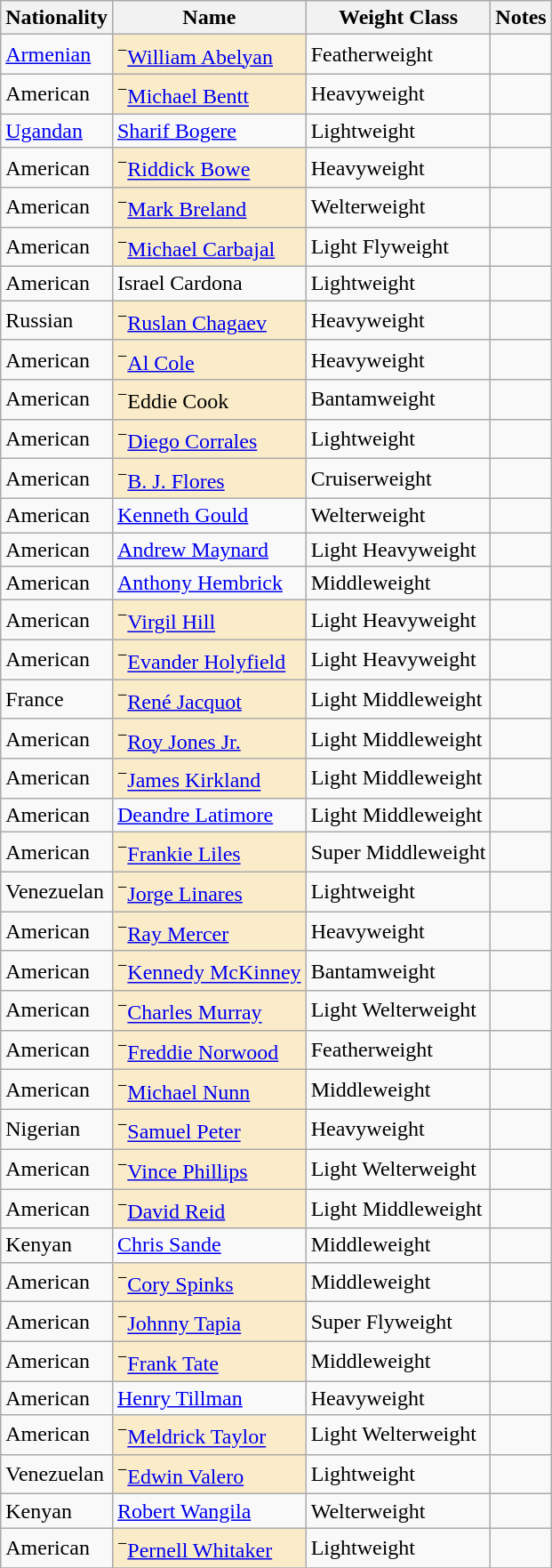<table class="wikitable sortable">
<tr>
<th>Nationality</th>
<th>Name</th>
<th>Weight Class</th>
<th class="unsortable">Notes</th>
</tr>
<tr>
<td> <a href='#'>Armenian</a></td>
<td style="background:#faecc8;"><sup>−</sup><a href='#'>William Abelyan</a></td>
<td>Featherweight</td>
<td></td>
</tr>
<tr>
<td> American</td>
<td style="background:#faecc8;"><sup>−</sup><a href='#'>Michael Bentt</a></td>
<td>Heavyweight</td>
<td></td>
</tr>
<tr>
<td> <a href='#'>Ugandan</a></td>
<td><a href='#'>Sharif Bogere</a></td>
<td>Lightweight</td>
<td></td>
</tr>
<tr>
<td> American</td>
<td style="background:#faecc8;"><sup>−</sup><a href='#'>Riddick Bowe</a></td>
<td>Heavyweight</td>
<td></td>
</tr>
<tr>
<td> American</td>
<td style="background:#faecc8;"><sup>−</sup><a href='#'>Mark Breland</a></td>
<td>Welterweight</td>
<td></td>
</tr>
<tr>
<td> American</td>
<td style="background:#faecc8;"><sup>−</sup><a href='#'>Michael Carbajal</a></td>
<td>Light Flyweight</td>
<td></td>
</tr>
<tr>
<td> American</td>
<td>Israel Cardona</td>
<td>Lightweight</td>
<td></td>
</tr>
<tr>
<td> Russian</td>
<td style="background:#faecc8;"><sup>−</sup><a href='#'>Ruslan Chagaev</a></td>
<td>Heavyweight</td>
<td></td>
</tr>
<tr>
<td> American</td>
<td style="background:#faecc8;"><sup>−</sup><a href='#'>Al Cole</a></td>
<td>Heavyweight</td>
<td></td>
</tr>
<tr>
<td> American</td>
<td style="background:#faecc8;"><sup>−</sup>Eddie Cook</td>
<td>Bantamweight</td>
<td></td>
</tr>
<tr>
<td> American</td>
<td style="background:#faecc8;"><sup>−</sup><a href='#'>Diego Corrales</a></td>
<td>Lightweight</td>
<td></td>
</tr>
<tr>
<td> American</td>
<td style="background:#faecc8;"><sup>−</sup><a href='#'>B. J. Flores</a></td>
<td>Cruiserweight</td>
<td></td>
</tr>
<tr>
<td> American</td>
<td><a href='#'>Kenneth Gould</a></td>
<td>Welterweight</td>
<td></td>
</tr>
<tr>
<td> American</td>
<td><a href='#'>Andrew Maynard</a></td>
<td>Light Heavyweight</td>
<td></td>
</tr>
<tr>
<td> American</td>
<td><a href='#'>Anthony Hembrick</a></td>
<td>Middleweight</td>
<td></td>
</tr>
<tr>
<td> American</td>
<td style="background:#faecc8;"><sup>−</sup><a href='#'>Virgil Hill</a></td>
<td>Light Heavyweight</td>
<td></td>
</tr>
<tr>
<td> American</td>
<td style="background:#faecc8;"><sup>−</sup><a href='#'>Evander Holyfield</a></td>
<td>Light Heavyweight</td>
<td></td>
</tr>
<tr>
<td> France</td>
<td style="background:#faecc8;"><sup>−</sup><a href='#'>René Jacquot</a></td>
<td>Light Middleweight</td>
<td></td>
</tr>
<tr>
<td> American</td>
<td style="background:#faecc8;"><sup>−</sup><a href='#'>Roy Jones Jr.</a></td>
<td>Light Middleweight</td>
<td></td>
</tr>
<tr>
<td> American</td>
<td style="background:#faecc8;"><sup>−</sup><a href='#'>James Kirkland</a></td>
<td>Light Middleweight</td>
<td></td>
</tr>
<tr>
<td> American</td>
<td><a href='#'>Deandre Latimore</a></td>
<td>Light Middleweight</td>
<td></td>
</tr>
<tr>
<td> American</td>
<td style="background:#faecc8;"><sup>−</sup><a href='#'>Frankie Liles</a></td>
<td>Super Middleweight</td>
<td></td>
</tr>
<tr>
<td> Venezuelan</td>
<td style="background:#faecc8;"><sup>−</sup><a href='#'>Jorge Linares</a></td>
<td>Lightweight</td>
<td></td>
</tr>
<tr>
<td> American</td>
<td style="background:#faecc8;"><sup>−</sup><a href='#'>Ray Mercer</a></td>
<td>Heavyweight</td>
<td></td>
</tr>
<tr>
<td> American</td>
<td style="background:#faecc8;"><sup>−</sup><a href='#'>Kennedy McKinney</a></td>
<td>Bantamweight</td>
<td></td>
</tr>
<tr>
<td> American</td>
<td style="background:#faecc8;"><sup>−</sup><a href='#'>Charles Murray</a></td>
<td>Light Welterweight</td>
<td></td>
</tr>
<tr>
<td> American</td>
<td style="background:#faecc8;"><sup>−</sup><a href='#'>Freddie Norwood</a></td>
<td>Featherweight</td>
<td></td>
</tr>
<tr>
<td> American</td>
<td style="background:#faecc8;"><sup>−</sup><a href='#'>Michael Nunn</a></td>
<td>Middleweight</td>
<td></td>
</tr>
<tr>
<td> Nigerian</td>
<td style="background:#faecc8;"><sup>−</sup><a href='#'>Samuel Peter</a></td>
<td>Heavyweight</td>
<td></td>
</tr>
<tr>
<td> American</td>
<td style="background:#faecc8;"><sup>−</sup><a href='#'>Vince Phillips</a></td>
<td>Light Welterweight</td>
<td></td>
</tr>
<tr |>
<td> American</td>
<td style="background:#faecc8;"><sup>−</sup><a href='#'>David Reid</a></td>
<td>Light Middleweight</td>
<td></td>
</tr>
<tr>
<td> Kenyan</td>
<td><a href='#'>Chris Sande</a></td>
<td>Middleweight</td>
<td></td>
</tr>
<tr>
<td> American</td>
<td style="background:#faecc8;"><sup>−</sup><a href='#'>Cory Spinks</a></td>
<td>Middleweight</td>
<td></td>
</tr>
<tr>
<td> American</td>
<td style="background:#faecc8;"><sup>−</sup><a href='#'>Johnny Tapia</a></td>
<td>Super Flyweight</td>
<td></td>
</tr>
<tr>
<td> American</td>
<td style="background:#faecc8;"><sup>−</sup><a href='#'>Frank Tate</a></td>
<td>Middleweight</td>
<td></td>
</tr>
<tr>
<td> American</td>
<td><a href='#'>Henry Tillman</a></td>
<td>Heavyweight</td>
<td></td>
</tr>
<tr>
<td> American</td>
<td style="background:#faecc8;"><sup>−</sup><a href='#'>Meldrick Taylor</a></td>
<td>Light Welterweight</td>
<td></td>
</tr>
<tr>
<td> Venezuelan</td>
<td style="background:#faecc8;"><sup>−</sup><a href='#'>Edwin Valero</a></td>
<td>Lightweight</td>
<td></td>
</tr>
<tr>
<td> Kenyan</td>
<td><a href='#'>Robert Wangila</a></td>
<td>Welterweight</td>
<td></td>
</tr>
<tr>
<td> American</td>
<td style="background:#faecc8;"><sup>−</sup><a href='#'>Pernell Whitaker</a></td>
<td>Lightweight</td>
<td></td>
</tr>
<tr>
</tr>
</table>
